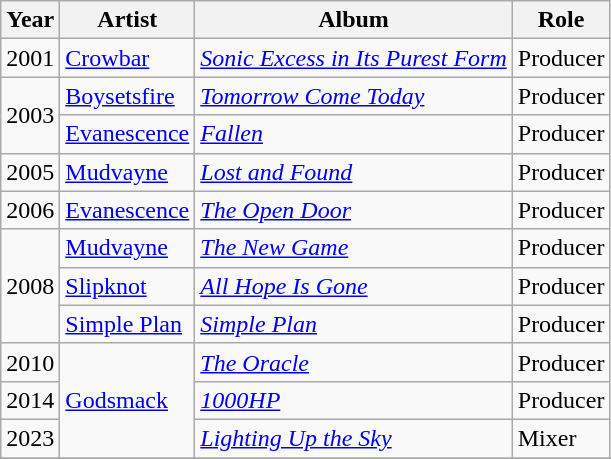<table class="wikitable">
<tr>
<th>Year</th>
<th>Artist</th>
<th>Album</th>
<th>Role</th>
</tr>
<tr>
<td>2001</td>
<td><a href='#'>Crowbar</a></td>
<td><em><a href='#'>Sonic Excess in Its Purest Form</a></em></td>
<td>Producer</td>
</tr>
<tr>
<td rowspan="2">2003</td>
<td><a href='#'>Boysetsfire</a></td>
<td><em><a href='#'>Tomorrow Come Today</a></em></td>
<td>Producer</td>
</tr>
<tr>
<td><a href='#'>Evanescence</a></td>
<td><em><a href='#'>Fallen</a></em></td>
<td>Producer</td>
</tr>
<tr>
<td>2005</td>
<td><a href='#'>Mudvayne</a></td>
<td><em><a href='#'>Lost and Found</a></em></td>
<td>Producer</td>
</tr>
<tr>
<td>2006</td>
<td><a href='#'>Evanescence</a></td>
<td><em><a href='#'>The Open Door</a></em></td>
<td>Producer</td>
</tr>
<tr>
<td rowspan="3">2008</td>
<td><a href='#'>Mudvayne</a></td>
<td><em><a href='#'>The New Game</a></em></td>
<td>Producer</td>
</tr>
<tr>
<td><a href='#'>Slipknot</a></td>
<td><em><a href='#'>All Hope Is Gone</a></em></td>
<td>Producer</td>
</tr>
<tr>
<td><a href='#'>Simple Plan</a></td>
<td><em><a href='#'>Simple Plan</a></em></td>
<td>Producer</td>
</tr>
<tr>
<td>2010</td>
<td rowspan="3"><a href='#'>Godsmack</a></td>
<td><em><a href='#'>The Oracle</a></em></td>
<td>Producer</td>
</tr>
<tr>
<td>2014</td>
<td><em><a href='#'>1000HP</a></em></td>
<td>Producer</td>
</tr>
<tr>
<td>2023</td>
<td><em><a href='#'>Lighting Up the Sky</a></em></td>
<td>Mixer</td>
</tr>
<tr>
</tr>
</table>
